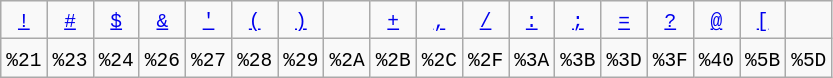<table class="wikitable">
<tr align="center">
<td><code><a href='#'>!</a></code></td>
<td><code><a href='#'>#</a></code></td>
<td><code><a href='#'>$</a></code></td>
<td><code><a href='#'>&</a></code></td>
<td><code><a href='#'>'</a></code></td>
<td><code><a href='#'>(</a></code></td>
<td><code><a href='#'>)</a></code></td>
<td><code><a href='#'></a></code></td>
<td><code><a href='#'>+</a></code></td>
<td><code><a href='#'>,</a></code></td>
<td><code><a href='#'>/</a></code></td>
<td><code><a href='#'>:</a></code></td>
<td><code><a href='#'>;</a></code></td>
<td><code><a href='#'>=</a></code></td>
<td><code><a href='#'>?</a></code></td>
<td><code><a href='#'>@</a></code></td>
<td><code><a href='#'>[</a></code></td>
<td><code><a href='#'></a></code></td>
</tr>
<tr>
<td><code>%21</code></td>
<td><code>%23</code></td>
<td><code>%24</code></td>
<td><code>%26</code></td>
<td><code>%27</code></td>
<td><code>%28</code></td>
<td><code>%29</code></td>
<td><code>%2A</code></td>
<td><code>%2B</code></td>
<td><code>%2C</code></td>
<td><code>%2F</code></td>
<td><code>%3A</code></td>
<td><code>%3B</code></td>
<td><code>%3D</code></td>
<td><code>%3F</code></td>
<td><code>%40</code></td>
<td><code>%5B</code></td>
<td><code>%5D</code></td>
</tr>
</table>
